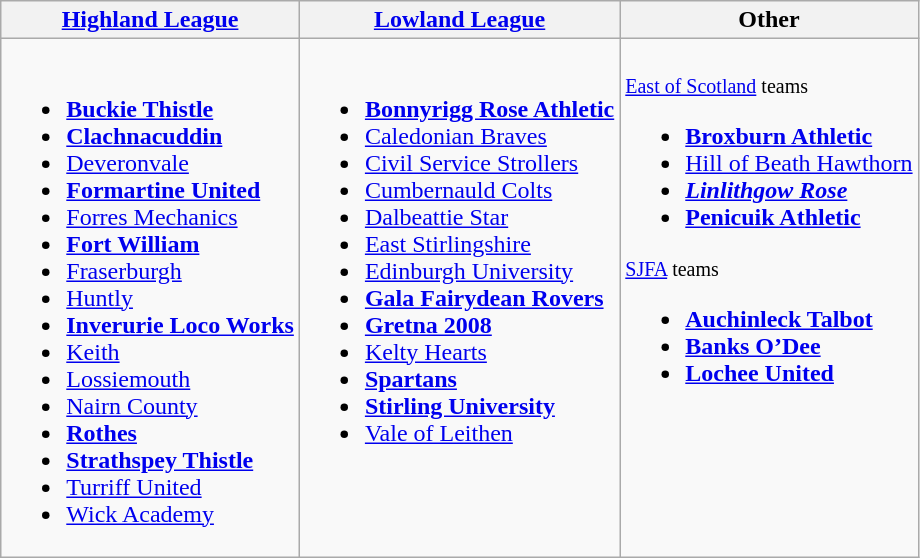<table class="wikitable" style="text-align:left">
<tr>
<th><a href='#'>Highland League</a></th>
<th><a href='#'>Lowland League</a></th>
<th>Other</th>
</tr>
<tr>
<td valign=top><br><ul><li><strong><a href='#'>Buckie Thistle</a></strong></li><li><strong><a href='#'>Clachnacuddin</a></strong></li><li><a href='#'>Deveronvale</a></li><li><strong><a href='#'>Formartine United</a></strong></li><li><a href='#'>Forres Mechanics</a></li><li><strong><a href='#'>Fort William</a></strong></li><li><a href='#'>Fraserburgh</a></li><li><a href='#'>Huntly</a></li><li><strong><a href='#'>Inverurie Loco Works</a></strong></li><li><a href='#'>Keith</a></li><li><a href='#'>Lossiemouth</a></li><li><a href='#'>Nairn County</a></li><li><strong><a href='#'>Rothes</a></strong></li><li><strong><a href='#'>Strathspey Thistle</a></strong></li><li><a href='#'>Turriff United</a></li><li><a href='#'>Wick Academy</a></li></ul></td>
<td valign=top><br><ul><li><strong><a href='#'>Bonnyrigg Rose Athletic</a></strong></li><li><a href='#'>Caledonian Braves</a></li><li><a href='#'>Civil Service Strollers</a></li><li><a href='#'>Cumbernauld Colts</a></li><li><a href='#'>Dalbeattie Star</a></li><li><a href='#'>East Stirlingshire</a></li><li><a href='#'>Edinburgh University</a></li><li><strong><a href='#'>Gala Fairydean Rovers</a></strong></li><li><strong><a href='#'>Gretna 2008</a></strong></li><li><a href='#'>Kelty Hearts</a></li><li><strong><a href='#'>Spartans</a></strong></li><li><strong><a href='#'>Stirling University</a></strong></li><li><a href='#'>Vale of Leithen</a></li></ul></td>
<td valign=top><br><small><a href='#'>East of Scotland</a> teams</small><ul><li><strong><a href='#'>Broxburn Athletic</a></strong></li><li><a href='#'>Hill of Beath Hawthorn</a></li><li><strong><em><a href='#'>Linlithgow Rose</a></em></strong></li><li><strong><a href='#'>Penicuik Athletic</a></strong></li></ul><small><a href='#'>SJFA</a> teams</small><ul><li><strong><a href='#'>Auchinleck Talbot</a></strong></li><li><strong><a href='#'>Banks O’Dee</a></strong></li><li><strong><a href='#'>Lochee United</a></strong></li></ul></td>
</tr>
</table>
